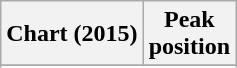<table class="wikitable sortable">
<tr>
<th>Chart (2015)</th>
<th>Peak<br>position</th>
</tr>
<tr>
</tr>
<tr>
</tr>
</table>
